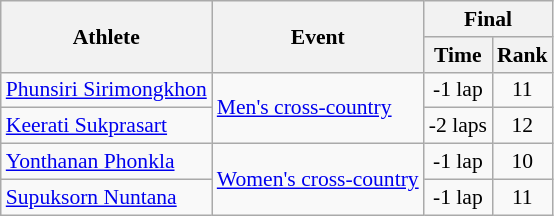<table class=wikitable style=font-size:90%;text-align:center>
<tr>
<th rowspan="2">Athlete</th>
<th rowspan="2">Event</th>
<th colspan=2>Final</th>
</tr>
<tr>
<th>Time</th>
<th>Rank</th>
</tr>
<tr>
<td align=left><a href='#'>Phunsiri Sirimongkhon</a></td>
<td align=left rowspan=2><a href='#'>Men's cross-country</a></td>
<td>-1 lap</td>
<td>11</td>
</tr>
<tr>
<td align=left><a href='#'>Keerati Sukprasart</a></td>
<td>-2 laps</td>
<td>12</td>
</tr>
<tr>
<td align=left><a href='#'>Yonthanan Phonkla</a></td>
<td align=left rowspan=2><a href='#'>Women's cross-country</a></td>
<td>-1 lap</td>
<td>10</td>
</tr>
<tr>
<td align=left><a href='#'>Supuksorn Nuntana</a></td>
<td>-1 lap</td>
<td>11</td>
</tr>
</table>
